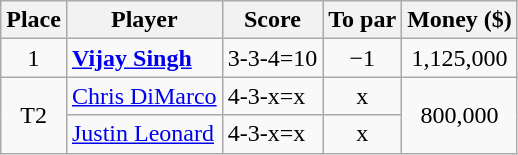<table class="wikitable">
<tr>
<th>Place</th>
<th>Player</th>
<th>Score</th>
<th>To par</th>
<th>Money ($)</th>
</tr>
<tr>
<td align=center>1</td>
<td> <strong><a href='#'>Vijay Singh</a></strong></td>
<td>3-3-4=10</td>
<td align=center>−1</td>
<td align=center>1,125,000</td>
</tr>
<tr>
<td rowspan="2" align=center>T2</td>
<td> <a href='#'>Chris DiMarco</a></td>
<td>4-3-x=x</td>
<td align=center>x</td>
<td rowspan="2" align=center>800,000</td>
</tr>
<tr>
<td> <a href='#'>Justin Leonard</a></td>
<td>4-3-x=x</td>
<td align=center>x</td>
</tr>
</table>
